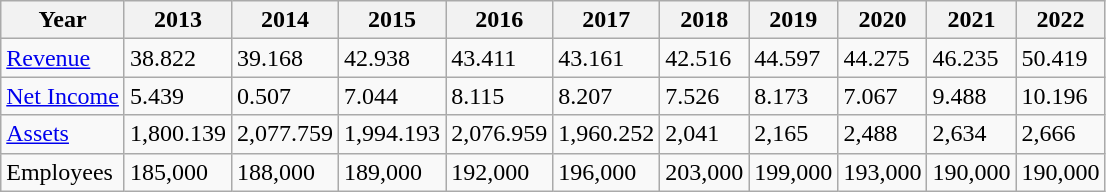<table class="wikitable">
<tr>
<th>Year</th>
<th>2013</th>
<th>2014</th>
<th>2015</th>
<th>2016</th>
<th>2017</th>
<th>2018</th>
<th>2019</th>
<th>2020</th>
<th>2021</th>
<th>2022</th>
</tr>
<tr>
<td><a href='#'>Revenue</a></td>
<td>38.822</td>
<td>39.168</td>
<td>42.938</td>
<td>43.411</td>
<td>43.161</td>
<td>42.516</td>
<td>44.597</td>
<td>44.275</td>
<td>46.235</td>
<td>50.419</td>
</tr>
<tr>
<td><a href='#'>Net Income</a></td>
<td>5.439</td>
<td>0.507</td>
<td>7.044</td>
<td>8.115</td>
<td>8.207</td>
<td>7.526</td>
<td>8.173</td>
<td>7.067</td>
<td>9.488</td>
<td>10.196</td>
</tr>
<tr>
<td><a href='#'>Assets</a></td>
<td>1,800.139</td>
<td>2,077.759</td>
<td>1,994.193</td>
<td>2,076.959</td>
<td>1,960.252</td>
<td>2,041</td>
<td>2,165</td>
<td>2,488</td>
<td>2,634</td>
<td>2,666</td>
</tr>
<tr>
<td>Employees</td>
<td>185,000</td>
<td>188,000</td>
<td>189,000</td>
<td>192,000</td>
<td>196,000</td>
<td>203,000</td>
<td>199,000</td>
<td>193,000</td>
<td>190,000</td>
<td>190,000</td>
</tr>
</table>
